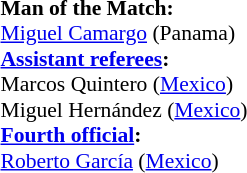<table style="width:100%; font-size:90%;">
<tr>
<td><br><strong>Man of the Match:</strong>
<br><a href='#'>Miguel Camargo</a> (Panama)<br><strong><a href='#'>Assistant referees</a>:</strong>
<br>Marcos Quintero (<a href='#'>Mexico</a>)
<br>Miguel Hernández (<a href='#'>Mexico</a>)
<br><strong><a href='#'>Fourth official</a>:</strong>
<br><a href='#'>Roberto García</a> (<a href='#'>Mexico</a>)</td>
</tr>
</table>
